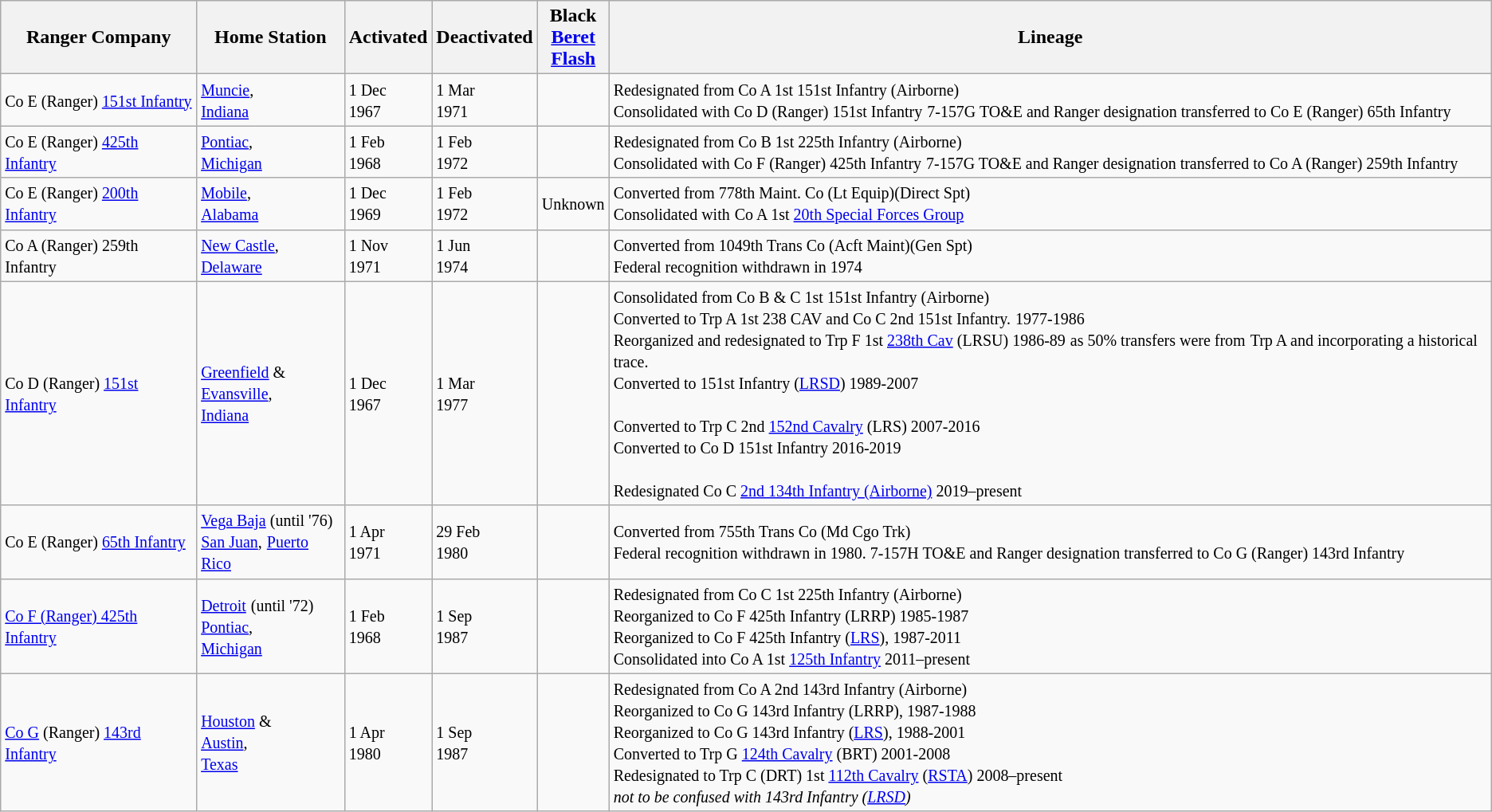<table class="wikitable">
<tr>
<th>Ranger Company</th>
<th>Home Station</th>
<th>Activated</th>
<th>Deactivated</th>
<th>Black<br><a href='#'>Beret</a><br><a href='#'>Flash</a><br><small></small></th>
<th>Lineage<small></small></th>
</tr>
<tr>
<td><small>Co E (Ranger) <a href='#'>151st Infantry</a></small>      <small></small></td>
<td><small><a href='#'>Muncie</a>,</small><br><small><a href='#'>Indiana</a></small></td>
<td><small>1 Dec</small><br><small>1967</small></td>
<td><small>1 Mar</small><br><small>1971</small></td>
<td></td>
<td><small>Redesignated from Co A 1st 151st Infantry (Airborne)</small><br><small>Consolidated with Co D (Ranger) 151st Infantry</small> <small>7-157G TO&E and Ranger designation transferred to Co E (Ranger) 65th Infantry</small></td>
</tr>
<tr>
<td><small>Co E (Ranger) <a href='#'>425th Infantry</a></small> <small></small></td>
<td><small><a href='#'>Pontiac</a>,</small><br><small><a href='#'>Michigan</a></small></td>
<td><small>1 Feb</small><br><small>1968</small></td>
<td><small>1 Feb</small><br><small>1972</small></td>
<td></td>
<td><small>Redesignated from Co B 1st 225th Infantry (Airborne)</small><br><small>Consolidated with Co F (Ranger) 425th Infantry</small> <small>7-157G TO&E and Ranger designation transferred to Co A (Ranger) 259th Infantry</small></td>
</tr>
<tr>
<td><small>Co E (Ranger) <a href='#'>200th Infantry</a></small> <small></small></td>
<td><small><a href='#'>Mobile</a>,</small><br><small><a href='#'>Alabama</a></small></td>
<td><small>1 Dec</small><br><small>1969</small></td>
<td><small>1 Feb</small><br><small>1972</small></td>
<td><small>Unknown</small></td>
<td><small>Converted from 778th Maint. Co (Lt Equip)(Direct Spt)</small><br><small>Consolidated with</small> <small>Co A 1st <a href='#'>20th Special Forces Group</a></small></td>
</tr>
<tr>
<td><small>Co A (Ranger) 259th Infantry</small> <small></small></td>
<td><small><a href='#'>New Castle</a>,</small><br><small><a href='#'>Delaware</a></small></td>
<td><small>1 Nov</small><br><small>1971</small></td>
<td><small>1 Jun</small><br><small>1974</small></td>
<td></td>
<td><small>Converted from 1049th Trans Co (Acft Maint)(Gen Spt)</small><br><small>Federal recognition withdrawn in 1974</small></td>
</tr>
<tr>
<td><small>Co D (Ranger) <a href='#'>151st Infantry</a></small> <small></small></td>
<td><small><a href='#'>Greenfield</a> &</small><br><small><a href='#'>Evansville</a>,</small><br><small><a href='#'>Indiana</a></small></td>
<td><small>1 Dec</small><br><small>1967</small></td>
<td><small>1 Mar</small><br><small>1977</small></td>
<td></td>
<td><small>Consolidated from Co B & C 1st 151st Infantry (Airborne)</small><br><small>Converted to Trp A 1st 238 CAV and Co C 2nd 151st Infantry.</small> <small>1977-1986</small><br><small>Reorganized and redesignated to Trp F 1st <a href='#'>238th Cav</a> (LRSU) 1986-89</small><small></small> <small>as 50% transfers were from</small> <small>Trp A and incorporating a historical trace.</small><br><small>Converted to 151st Infantry (<a href='#'>LRSD</a>) 1989-2007</small><small></small> 
<br><br><small>Converted to Trp C 2nd <a href='#'>152nd Cavalry</a> (LRS) 2007-2016</small><br><small>Converted to Co D 151st Infantry 2016-2019</small> 
<br><br><small>Redesignated Co C <a href='#'>2nd 134th Infantry (Airborne)</a> 2019–present</small></td>
</tr>
<tr>
<td><small>Co E (Ranger) <a href='#'>65th Infantry</a></small> <small></small></td>
<td><small><a href='#'>Vega Baja</a> (until '76)</small><br><small><a href='#'>San Juan</a>,</small>
<a href='#'><small>Puerto Rico</small></a></td>
<td><small>1 Apr</small><br><small>1971</small></td>
<td><small>29 Feb</small><br><small>1980</small></td>
<td></td>
<td><small>Converted from 755th Trans Co (Md Cgo Trk)</small><br><small>Federal recognition withdrawn in 1980. 7-157H TO&E and Ranger designation transferred to Co G (Ranger) 143rd Infantry</small></td>
</tr>
<tr>
<td><small><a href='#'>Co F (Ranger) 425th Infantry</a></small> <small></small></td>
<td><small><a href='#'>Detroit</a></small> <small>(until '72)</small><br><small><a href='#'>Pontiac</a>,</small><br><small><a href='#'>Michigan</a></small></td>
<td><small>1 Feb</small><br><small>1968</small></td>
<td><small>1 Sep</small><br><small>1987</small></td>
<td></td>
<td><small>Redesignated from Co C 1st 225th Infantry (Airborne)</small><br><small>Reorganized to Co F 425th Infantry (LRRP) 1985-1987</small><br><small>Reorganized to Co F 425th Infantry (<a href='#'>LRS</a>), 1987-2011</small><br><small>Consolidated into Co A 1st <a href='#'>125th Infantry</a> 2011–present</small></td>
</tr>
<tr>
<td><small><a href='#'>Co G</a> (Ranger) <a href='#'>143rd Infantry</a></small> <small></small></td>
<td><small><a href='#'>Houston</a> &</small><br><small><a href='#'>Austin</a>,</small><br><small><a href='#'>Texas</a></small></td>
<td><small>1 Apr</small><br><small>1980</small></td>
<td><small>1 Sep</small><br><small>1987</small></td>
<td></td>
<td><small>Redesignated from Co A 2nd 143rd Infantry (Airborne)</small><br><small>Reorganized to Co G 143rd Infantry (LRRP), 1987-1988</small><br><small>Reorganized to Co G 143rd Infantry (<a href='#'>LRS</a>), 1988-2001</small><br><small>Converted to Trp G <a href='#'>124th Cavalry</a> (BRT) 2001-2008</small><br><small>Redesignated to Trp C (DRT) 1st <a href='#'>112th Cavalry</a> (<a href='#'>RSTA</a>) 2008–present</small><br><small><em>not to be confused with 143rd Infantry (<a href='#'>LRSD</a>)</em></small></td>
</tr>
</table>
